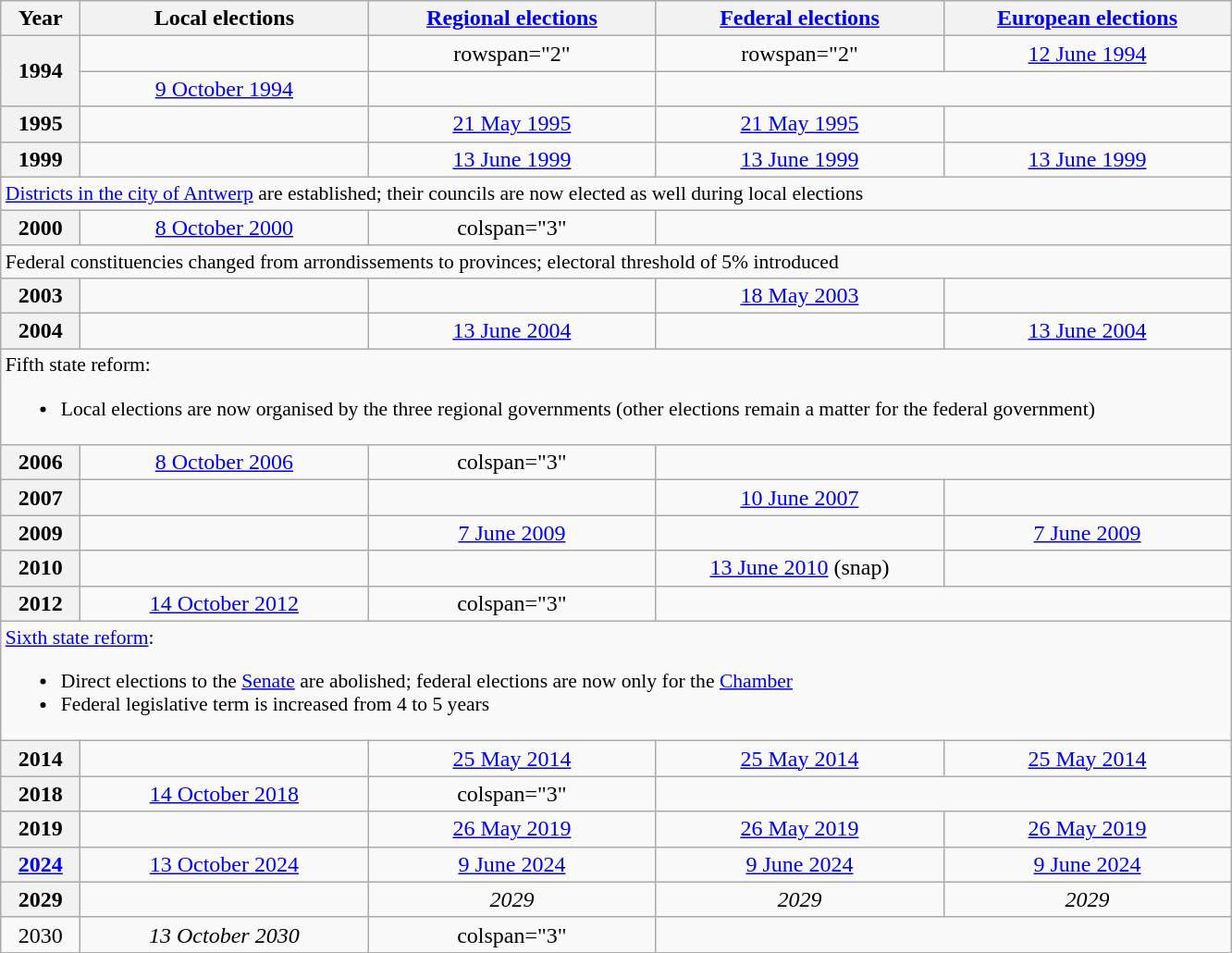<table class="wikitable" style="text-align:center;">
<tr>
<th style="width:50px;">Year</th>
<th style="width:200px;">Local elections</th>
<th style="width:200px;"><a href='#'>Regional elections</a></th>
<th style="width:200px;"><a href='#'>Federal elections</a></th>
<th style="width:200px;"><a href='#'>European elections</a></th>
</tr>
<tr>
<th rowspan="2">1994</th>
<td></td>
<td>rowspan="2" </td>
<td>rowspan="2" </td>
<td><a href='#'>12 June 1994</a></td>
</tr>
<tr>
<td><a href='#'>9 October 1994</a></td>
<td></td>
</tr>
<tr>
<th>1995</th>
<td></td>
<td><a href='#'>21 May 1995</a></td>
<td><a href='#'>21 May 1995</a></td>
<td></td>
</tr>
<tr>
<th>1999</th>
<td></td>
<td><a href='#'>13 June 1999</a></td>
<td><a href='#'>13 June 1999</a></td>
<td><a href='#'>13 June 1999</a></td>
</tr>
<tr>
<td colspan="5" style="text-align:left;font-size:90%;"><a href='#'>Districts in the city of Antwerp</a> are established; their councils are now elected as well during local elections</td>
</tr>
<tr>
<th>2000</th>
<td><a href='#'>8 October 2000</a></td>
<td>colspan="3" </td>
</tr>
<tr>
<td colspan="5" style="text-align:left;font-size:90%;">Federal constituencies changed from arrondissements to provinces; electoral threshold of 5% introduced</td>
</tr>
<tr>
<th>2003</th>
<td></td>
<td></td>
<td><a href='#'>18 May 2003</a></td>
<td></td>
</tr>
<tr>
<th>2004</th>
<td></td>
<td><a href='#'>13 June 2004</a></td>
<td></td>
<td><a href='#'>13 June 2004</a></td>
</tr>
<tr>
<td colspan="5" style="text-align:left;font-size:90%;">Fifth state reform:<br><ul><li>Local elections are now organised by the three regional governments (other elections remain a matter for the federal government)</li></ul></td>
</tr>
<tr>
<th>2006</th>
<td><a href='#'>8 October 2006</a></td>
<td>colspan="3" </td>
</tr>
<tr>
<th>2007</th>
<td></td>
<td></td>
<td><a href='#'>10 June 2007</a></td>
<td></td>
</tr>
<tr>
<th>2009</th>
<td></td>
<td><a href='#'>7 June 2009</a></td>
<td></td>
<td><a href='#'>7 June 2009</a></td>
</tr>
<tr>
<th>2010</th>
<td></td>
<td></td>
<td><a href='#'>13 June 2010</a> (snap)</td>
<td></td>
</tr>
<tr>
<th>2012</th>
<td><a href='#'>14 October 2012</a></td>
<td>colspan="3" </td>
</tr>
<tr>
<td colspan="5" style="text-align:left;font-size:90%;"><a href='#'>Sixth state reform</a>:<br><ul><li>Direct elections to the <a href='#'>Senate</a> are abolished; federal elections are now only for the <a href='#'>Chamber</a></li><li>Federal legislative term is increased from 4 to 5 years</li></ul></td>
</tr>
<tr>
<th>2014</th>
<td></td>
<td><a href='#'>25 May 2014</a></td>
<td><a href='#'>25 May 2014</a></td>
<td><a href='#'>25 May 2014</a></td>
</tr>
<tr>
<th>2018</th>
<td><a href='#'>14 October 2018</a></td>
<td>colspan="3" </td>
</tr>
<tr>
<th>2019</th>
<td></td>
<td><a href='#'>26 May 2019</a></td>
<td><a href='#'>26 May 2019</a></td>
<td><a href='#'>26 May 2019</a></td>
</tr>
<tr>
<th><a href='#'>2024</a></th>
<td><a href='#'>13 October 2024</a></td>
<td><a href='#'>9 June 2024</a></td>
<td><a href='#'>9 June 2024</a></td>
<td><a href='#'>9 June 2024</a></td>
</tr>
<tr>
<th>2029</th>
<td></td>
<td><em>2029</em></td>
<td><em>2029</em></td>
<td><em>2029</em></td>
</tr>
<tr>
<td>2030</td>
<td><em>13 October 2030</em></td>
<td>colspan="3" </td>
</tr>
</table>
